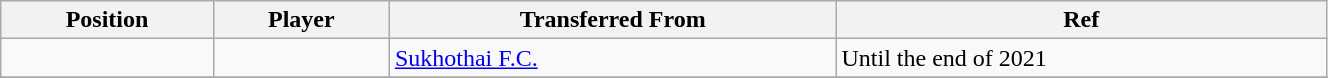<table class="wikitable sortable" style="width:70%; text-align:center; font-size:100%; text-align:left;">
<tr>
<th><strong>Position</strong></th>
<th><strong>Player</strong></th>
<th><strong>Transferred From</strong></th>
<th><strong>Ref</strong></th>
</tr>
<tr>
<td></td>
<td></td>
<td> <a href='#'>Sukhothai F.C.</a></td>
<td>Until the end of 2021 </td>
</tr>
<tr>
</tr>
</table>
